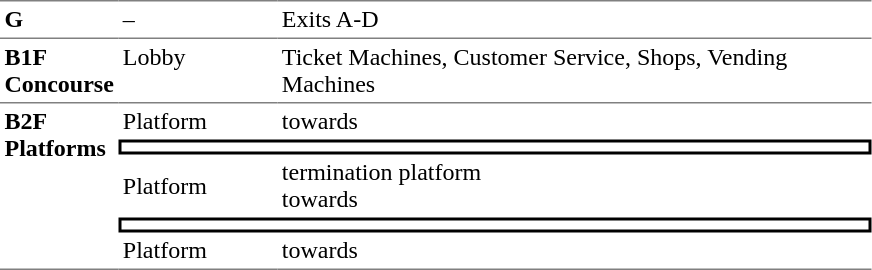<table table border=0 cellspacing=0 cellpadding=3>
<tr>
<td style="border-top:solid 1px gray;" width=50 valign=top><strong>G</strong></td>
<td style="border-top:solid 1px gray;" width=100 valign=top>–</td>
<td style="border-top:solid 1px gray;" width=390 valign=top>Exits A-D</td>
</tr>
<tr>
<td style="border-bottom:solid 1px gray; border-top:solid 1px gray;" valign=top width=50><strong>B1F<br>Concourse</strong></td>
<td style="border-bottom:solid 1px gray; border-top:solid 1px gray;" valign=top width=100>Lobby</td>
<td style="border-bottom:solid 1px gray; border-top:solid 1px gray;" valign=top width=390>Ticket Machines, Customer Service, Shops, Vending Machines</td>
</tr>
<tr>
<td style="border-bottom:solid 1px gray;" rowspan="5" valign=top><strong>B2F<br>Platforms</strong></td>
<td>Platform</td>
<td>  towards  </td>
</tr>
<tr>
<td style="border-right:solid 2px black;border-left:solid 2px black;border-top:solid 2px black;border-bottom:solid 2px black;text-align:center;" colspan=2></td>
</tr>
<tr>
<td>Platform</td>
<td>  termination platform<br>  towards   </td>
</tr>
<tr>
<td style="border-right:solid 2px black;border-left:solid 2px black;border-top:solid 2px black;border-bottom:solid 2px black;text-align:center;" colspan=2></td>
</tr>
<tr>
<td style="border-bottom:solid 1px gray;">Platform</td>
<td style="border-bottom:solid 1px gray;">  towards   </td>
</tr>
</table>
